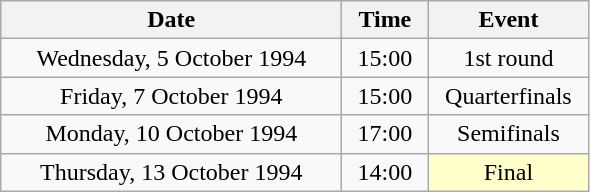<table class = "wikitable" style="text-align:center;">
<tr>
<th width=220>Date</th>
<th width=50>Time</th>
<th width=100>Event</th>
</tr>
<tr>
<td>Wednesday, 5 October 1994</td>
<td>15:00</td>
<td>1st round</td>
</tr>
<tr>
<td>Friday, 7 October 1994</td>
<td>15:00</td>
<td>Quarterfinals</td>
</tr>
<tr>
<td>Monday, 10 October 1994</td>
<td>17:00</td>
<td>Semifinals</td>
</tr>
<tr>
<td>Thursday, 13 October 1994</td>
<td>14:00</td>
<td bgcolor=ffffcc>Final</td>
</tr>
</table>
